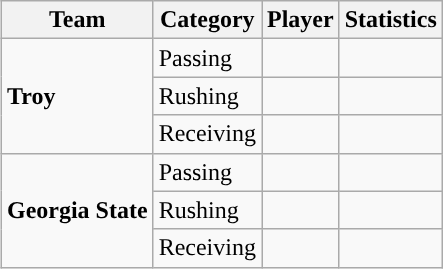<table class="wikitable" style="float: right;">
<tr>
<th>Team</th>
<th>Category</th>
<th>Player</th>
<th>Statistics</th>
</tr>
<tr>
<td rowspan=3><strong>Troy</strong></td>
<td>Passing</td>
<td></td>
<td></td>
</tr>
<tr>
<td>Rushing</td>
<td></td>
<td></td>
</tr>
<tr>
<td>Receiving</td>
<td></td>
<td></td>
</tr>
<tr>
<td rowspan=3><strong>Georgia State</strong></td>
<td>Passing</td>
<td></td>
<td></td>
</tr>
<tr>
<td>Rushing</td>
<td></td>
<td></td>
</tr>
<tr>
<td>Receiving</td>
<td></td>
<td></td>
</tr>
</table>
